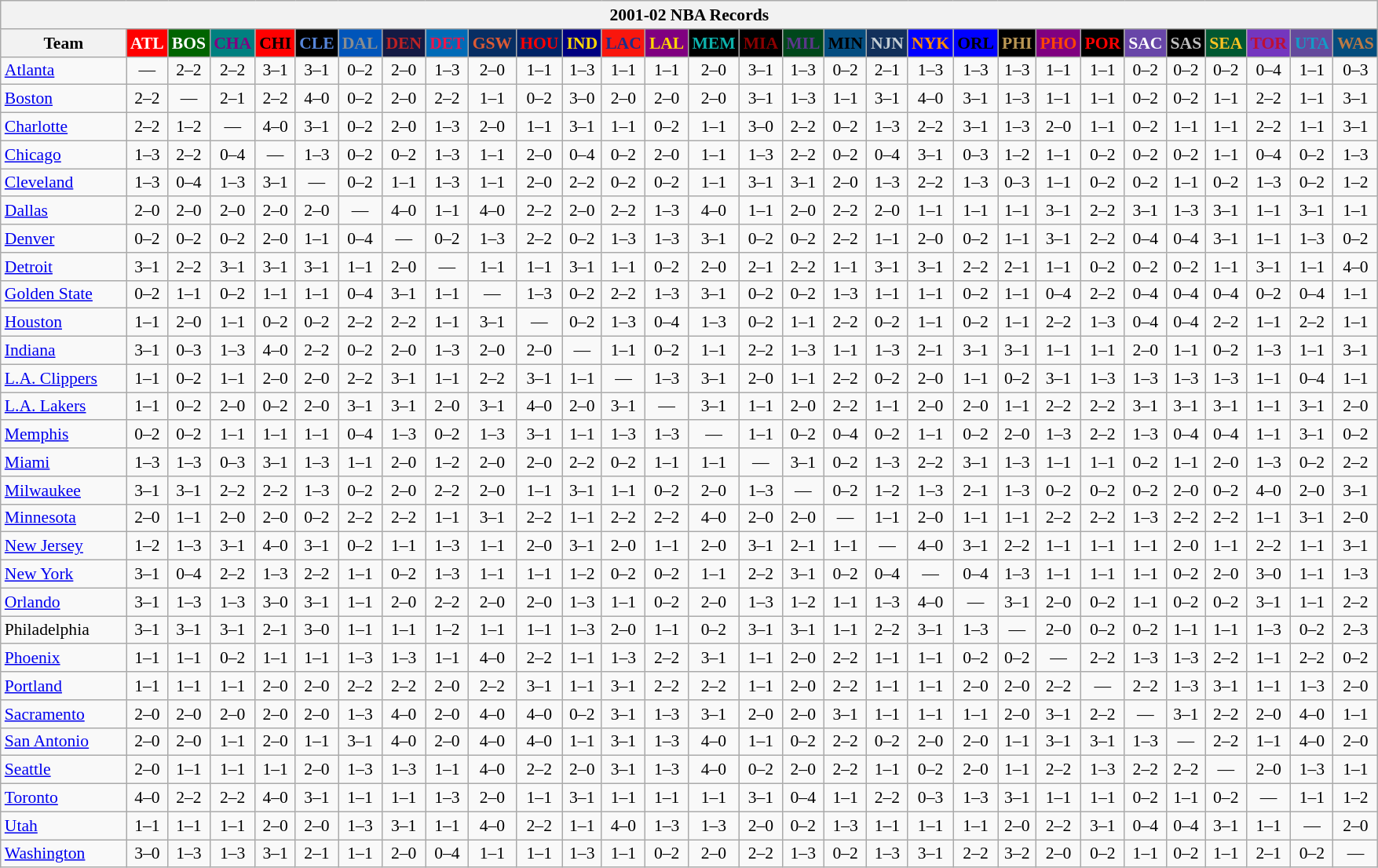<table class="wikitable" style="font-size:90%; text-align:center;">
<tr>
<th colspan=30>2001-02 NBA Records</th>
</tr>
<tr>
<th width=100>Team</th>
<th style="background:#FF0000;color:#FFFFFF;width=35">ATL</th>
<th style="background:#006400;color:#FFFFFF;width=35">BOS</th>
<th style="background:#008080;color:#800080;width=35">CHA</th>
<th style="background:#FF0000;color:#000000;width=35">CHI</th>
<th style="background:#000000;color:#5787DC;width=35">CLE</th>
<th style="background:#0055BA;color:#898D8F;width=35">DAL</th>
<th style="background:#141A44;color:#BC2224;width=35">DEN</th>
<th style="background:#006BB7;color:#ED164B;width=35">DET</th>
<th style="background:#072E63;color:#DC5A34;width=35">GSW</th>
<th style="background:#002366;color:#FF0000;width=35">HOU</th>
<th style="background:#000080;color:#FFD700;width=35">IND</th>
<th style="background:#F9160D;color:#1A2E8B;width=35">LAC</th>
<th style="background:#800080;color:#FFD700;width=35">LAL</th>
<th style="background:#000000;color:#0CB2AC;width=35">MEM</th>
<th style="background:#000000;color:#8B0000;width=35">MIA</th>
<th style="background:#00471B;color:#5C378A;width=35">MIL</th>
<th style="background:#044D80;color:#000000;width=35">MIN</th>
<th style="background:#12305B;color:#C4CED4;width=35">NJN</th>
<th style="background:#0000FF;color:#FF8C00;width=35">NYK</th>
<th style="background:#0000FF;color:#000000;width=35">ORL</th>
<th style="background:#000000;color:#BB9754;width=35">PHI</th>
<th style="background:#800080;color:#FF4500;width=35">PHO</th>
<th style="background:#000000;color:#FF0000;width=35">POR</th>
<th style="background:#6846A8;color:#FFFFFF;width=35">SAC</th>
<th style="background:#000000;color:#C0C0C0;width=35">SAS</th>
<th style="background:#005831;color:#FFC322;width=35">SEA</th>
<th style="background:#7436BF;color:#BE0F34;width=35">TOR</th>
<th style="background:#644A9C;color:#149BC7;width=35">UTA</th>
<th style="background:#044D7D;color:#BC7A44;width=35">WAS</th>
</tr>
<tr>
<td style="text-align:left;"><a href='#'>Atlanta</a></td>
<td>—</td>
<td>2–2</td>
<td>2–2</td>
<td>3–1</td>
<td>3–1</td>
<td>0–2</td>
<td>2–0</td>
<td>1–3</td>
<td>2–0</td>
<td>1–1</td>
<td>1–3</td>
<td>1–1</td>
<td>1–1</td>
<td>2–0</td>
<td>3–1</td>
<td>1–3</td>
<td>0–2</td>
<td>2–1</td>
<td>1–3</td>
<td>1–3</td>
<td>1–3</td>
<td>1–1</td>
<td>1–1</td>
<td>0–2</td>
<td>0–2</td>
<td>0–2</td>
<td>0–4</td>
<td>1–1</td>
<td>0–3</td>
</tr>
<tr>
<td style="text-align:left;"><a href='#'>Boston</a></td>
<td>2–2</td>
<td>—</td>
<td>2–1</td>
<td>2–2</td>
<td>4–0</td>
<td>0–2</td>
<td>2–0</td>
<td>2–2</td>
<td>1–1</td>
<td>0–2</td>
<td>3–0</td>
<td>2–0</td>
<td>2–0</td>
<td>2–0</td>
<td>3–1</td>
<td>1–3</td>
<td>1–1</td>
<td>3–1</td>
<td>4–0</td>
<td>3–1</td>
<td>1–3</td>
<td>1–1</td>
<td>1–1</td>
<td>0–2</td>
<td>0–2</td>
<td>1–1</td>
<td>2–2</td>
<td>1–1</td>
<td>3–1</td>
</tr>
<tr>
<td style="text-align:left;"><a href='#'>Charlotte</a></td>
<td>2–2</td>
<td>1–2</td>
<td>—</td>
<td>4–0</td>
<td>3–1</td>
<td>0–2</td>
<td>2–0</td>
<td>1–3</td>
<td>2–0</td>
<td>1–1</td>
<td>3–1</td>
<td>1–1</td>
<td>0–2</td>
<td>1–1</td>
<td>3–0</td>
<td>2–2</td>
<td>0–2</td>
<td>1–3</td>
<td>2–2</td>
<td>3–1</td>
<td>1–3</td>
<td>2–0</td>
<td>1–1</td>
<td>0–2</td>
<td>1–1</td>
<td>1–1</td>
<td>2–2</td>
<td>1–1</td>
<td>3–1</td>
</tr>
<tr>
<td style="text-align:left;"><a href='#'>Chicago</a></td>
<td>1–3</td>
<td>2–2</td>
<td>0–4</td>
<td>—</td>
<td>1–3</td>
<td>0–2</td>
<td>0–2</td>
<td>1–3</td>
<td>1–1</td>
<td>2–0</td>
<td>0–4</td>
<td>0–2</td>
<td>2–0</td>
<td>1–1</td>
<td>1–3</td>
<td>2–2</td>
<td>0–2</td>
<td>0–4</td>
<td>3–1</td>
<td>0–3</td>
<td>1–2</td>
<td>1–1</td>
<td>0–2</td>
<td>0–2</td>
<td>0–2</td>
<td>1–1</td>
<td>0–4</td>
<td>0–2</td>
<td>1–3</td>
</tr>
<tr>
<td style="text-align:left;"><a href='#'>Cleveland</a></td>
<td>1–3</td>
<td>0–4</td>
<td>1–3</td>
<td>3–1</td>
<td>—</td>
<td>0–2</td>
<td>1–1</td>
<td>1–3</td>
<td>1–1</td>
<td>2–0</td>
<td>2–2</td>
<td>0–2</td>
<td>0–2</td>
<td>1–1</td>
<td>3–1</td>
<td>3–1</td>
<td>2–0</td>
<td>1–3</td>
<td>2–2</td>
<td>1–3</td>
<td>0–3</td>
<td>1–1</td>
<td>0–2</td>
<td>0–2</td>
<td>1–1</td>
<td>0–2</td>
<td>1–3</td>
<td>0–2</td>
<td>1–2</td>
</tr>
<tr>
<td style="text-align:left;"><a href='#'>Dallas</a></td>
<td>2–0</td>
<td>2–0</td>
<td>2–0</td>
<td>2–0</td>
<td>2–0</td>
<td>—</td>
<td>4–0</td>
<td>1–1</td>
<td>4–0</td>
<td>2–2</td>
<td>2–0</td>
<td>2–2</td>
<td>1–3</td>
<td>4–0</td>
<td>1–1</td>
<td>2–0</td>
<td>2–2</td>
<td>2–0</td>
<td>1–1</td>
<td>1–1</td>
<td>1–1</td>
<td>3–1</td>
<td>2–2</td>
<td>3–1</td>
<td>1–3</td>
<td>3–1</td>
<td>1–1</td>
<td>3–1</td>
<td>1–1</td>
</tr>
<tr>
<td style="text-align:left;"><a href='#'>Denver</a></td>
<td>0–2</td>
<td>0–2</td>
<td>0–2</td>
<td>2–0</td>
<td>1–1</td>
<td>0–4</td>
<td>—</td>
<td>0–2</td>
<td>1–3</td>
<td>2–2</td>
<td>0–2</td>
<td>1–3</td>
<td>1–3</td>
<td>3–1</td>
<td>0–2</td>
<td>0–2</td>
<td>2–2</td>
<td>1–1</td>
<td>2–0</td>
<td>0–2</td>
<td>1–1</td>
<td>3–1</td>
<td>2–2</td>
<td>0–4</td>
<td>0–4</td>
<td>3–1</td>
<td>1–1</td>
<td>1–3</td>
<td>0–2</td>
</tr>
<tr>
<td style="text-align:left;"><a href='#'>Detroit</a></td>
<td>3–1</td>
<td>2–2</td>
<td>3–1</td>
<td>3–1</td>
<td>3–1</td>
<td>1–1</td>
<td>2–0</td>
<td>—</td>
<td>1–1</td>
<td>1–1</td>
<td>3–1</td>
<td>1–1</td>
<td>0–2</td>
<td>2–0</td>
<td>2–1</td>
<td>2–2</td>
<td>1–1</td>
<td>3–1</td>
<td>3–1</td>
<td>2–2</td>
<td>2–1</td>
<td>1–1</td>
<td>0–2</td>
<td>0–2</td>
<td>0–2</td>
<td>1–1</td>
<td>3–1</td>
<td>1–1</td>
<td>4–0</td>
</tr>
<tr>
<td style="text-align:left;"><a href='#'>Golden State</a></td>
<td>0–2</td>
<td>1–1</td>
<td>0–2</td>
<td>1–1</td>
<td>1–1</td>
<td>0–4</td>
<td>3–1</td>
<td>1–1</td>
<td>—</td>
<td>1–3</td>
<td>0–2</td>
<td>2–2</td>
<td>1–3</td>
<td>3–1</td>
<td>0–2</td>
<td>0–2</td>
<td>1–3</td>
<td>1–1</td>
<td>1–1</td>
<td>0–2</td>
<td>1–1</td>
<td>0–4</td>
<td>2–2</td>
<td>0–4</td>
<td>0–4</td>
<td>0–4</td>
<td>0–2</td>
<td>0–4</td>
<td>1–1</td>
</tr>
<tr>
<td style="text-align:left;"><a href='#'>Houston</a></td>
<td>1–1</td>
<td>2–0</td>
<td>1–1</td>
<td>0–2</td>
<td>0–2</td>
<td>2–2</td>
<td>2–2</td>
<td>1–1</td>
<td>3–1</td>
<td>—</td>
<td>0–2</td>
<td>1–3</td>
<td>0–4</td>
<td>1–3</td>
<td>0–2</td>
<td>1–1</td>
<td>2–2</td>
<td>0–2</td>
<td>1–1</td>
<td>0–2</td>
<td>1–1</td>
<td>2–2</td>
<td>1–3</td>
<td>0–4</td>
<td>0–4</td>
<td>2–2</td>
<td>1–1</td>
<td>2–2</td>
<td>1–1</td>
</tr>
<tr>
<td style="text-align:left;"><a href='#'>Indiana</a></td>
<td>3–1</td>
<td>0–3</td>
<td>1–3</td>
<td>4–0</td>
<td>2–2</td>
<td>0–2</td>
<td>2–0</td>
<td>1–3</td>
<td>2–0</td>
<td>2–0</td>
<td>—</td>
<td>1–1</td>
<td>0–2</td>
<td>1–1</td>
<td>2–2</td>
<td>1–3</td>
<td>1–1</td>
<td>1–3</td>
<td>2–1</td>
<td>3–1</td>
<td>3–1</td>
<td>1–1</td>
<td>1–1</td>
<td>2–0</td>
<td>1–1</td>
<td>0–2</td>
<td>1–3</td>
<td>1–1</td>
<td>3–1</td>
</tr>
<tr>
<td style="text-align:left;"><a href='#'>L.A. Clippers</a></td>
<td>1–1</td>
<td>0–2</td>
<td>1–1</td>
<td>2–0</td>
<td>2–0</td>
<td>2–2</td>
<td>3–1</td>
<td>1–1</td>
<td>2–2</td>
<td>3–1</td>
<td>1–1</td>
<td>—</td>
<td>1–3</td>
<td>3–1</td>
<td>2–0</td>
<td>1–1</td>
<td>2–2</td>
<td>0–2</td>
<td>2–0</td>
<td>1–1</td>
<td>0–2</td>
<td>3–1</td>
<td>1–3</td>
<td>1–3</td>
<td>1–3</td>
<td>1–3</td>
<td>1–1</td>
<td>0–4</td>
<td>1–1</td>
</tr>
<tr>
<td style="text-align:left;"><a href='#'>L.A. Lakers</a></td>
<td>1–1</td>
<td>0–2</td>
<td>2–0</td>
<td>0–2</td>
<td>2–0</td>
<td>3–1</td>
<td>3–1</td>
<td>2–0</td>
<td>3–1</td>
<td>4–0</td>
<td>2–0</td>
<td>3–1</td>
<td>—</td>
<td>3–1</td>
<td>1–1</td>
<td>2–0</td>
<td>2–2</td>
<td>1–1</td>
<td>2–0</td>
<td>2–0</td>
<td>1–1</td>
<td>2–2</td>
<td>2–2</td>
<td>3–1</td>
<td>3–1</td>
<td>3–1</td>
<td>1–1</td>
<td>3–1</td>
<td>2–0</td>
</tr>
<tr>
<td style="text-align:left;"><a href='#'>Memphis</a></td>
<td>0–2</td>
<td>0–2</td>
<td>1–1</td>
<td>1–1</td>
<td>1–1</td>
<td>0–4</td>
<td>1–3</td>
<td>0–2</td>
<td>1–3</td>
<td>3–1</td>
<td>1–1</td>
<td>1–3</td>
<td>1–3</td>
<td>—</td>
<td>1–1</td>
<td>0–2</td>
<td>0–4</td>
<td>0–2</td>
<td>1–1</td>
<td>0–2</td>
<td>2–0</td>
<td>1–3</td>
<td>2–2</td>
<td>1–3</td>
<td>0–4</td>
<td>0–4</td>
<td>1–1</td>
<td>3–1</td>
<td>0–2</td>
</tr>
<tr>
<td style="text-align:left;"><a href='#'>Miami</a></td>
<td>1–3</td>
<td>1–3</td>
<td>0–3</td>
<td>3–1</td>
<td>1–3</td>
<td>1–1</td>
<td>2–0</td>
<td>1–2</td>
<td>2–0</td>
<td>2–0</td>
<td>2–2</td>
<td>0–2</td>
<td>1–1</td>
<td>1–1</td>
<td>—</td>
<td>3–1</td>
<td>0–2</td>
<td>1–3</td>
<td>2–2</td>
<td>3–1</td>
<td>1–3</td>
<td>1–1</td>
<td>1–1</td>
<td>0–2</td>
<td>1–1</td>
<td>2–0</td>
<td>1–3</td>
<td>0–2</td>
<td>2–2</td>
</tr>
<tr>
<td style="text-align:left;"><a href='#'>Milwaukee</a></td>
<td>3–1</td>
<td>3–1</td>
<td>2–2</td>
<td>2–2</td>
<td>1–3</td>
<td>0–2</td>
<td>2–0</td>
<td>2–2</td>
<td>2–0</td>
<td>1–1</td>
<td>3–1</td>
<td>1–1</td>
<td>0–2</td>
<td>2–0</td>
<td>1–3</td>
<td>—</td>
<td>0–2</td>
<td>1–2</td>
<td>1–3</td>
<td>2–1</td>
<td>1–3</td>
<td>0–2</td>
<td>0–2</td>
<td>0–2</td>
<td>2–0</td>
<td>0–2</td>
<td>4–0</td>
<td>2–0</td>
<td>3–1</td>
</tr>
<tr>
<td style="text-align:left;"><a href='#'>Minnesota</a></td>
<td>2–0</td>
<td>1–1</td>
<td>2–0</td>
<td>2–0</td>
<td>0–2</td>
<td>2–2</td>
<td>2–2</td>
<td>1–1</td>
<td>3–1</td>
<td>2–2</td>
<td>1–1</td>
<td>2–2</td>
<td>2–2</td>
<td>4–0</td>
<td>2–0</td>
<td>2–0</td>
<td>—</td>
<td>1–1</td>
<td>2–0</td>
<td>1–1</td>
<td>1–1</td>
<td>2–2</td>
<td>2–2</td>
<td>1–3</td>
<td>2–2</td>
<td>2–2</td>
<td>1–1</td>
<td>3–1</td>
<td>2–0</td>
</tr>
<tr>
<td style="text-align:left;"><a href='#'>New Jersey</a></td>
<td>1–2</td>
<td>1–3</td>
<td>3–1</td>
<td>4–0</td>
<td>3–1</td>
<td>0–2</td>
<td>1–1</td>
<td>1–3</td>
<td>1–1</td>
<td>2–0</td>
<td>3–1</td>
<td>2–0</td>
<td>1–1</td>
<td>2–0</td>
<td>3–1</td>
<td>2–1</td>
<td>1–1</td>
<td>—</td>
<td>4–0</td>
<td>3–1</td>
<td>2–2</td>
<td>1–1</td>
<td>1–1</td>
<td>1–1</td>
<td>2–0</td>
<td>1–1</td>
<td>2–2</td>
<td>1–1</td>
<td>3–1</td>
</tr>
<tr>
<td style="text-align:left;"><a href='#'>New York</a></td>
<td>3–1</td>
<td>0–4</td>
<td>2–2</td>
<td>1–3</td>
<td>2–2</td>
<td>1–1</td>
<td>0–2</td>
<td>1–3</td>
<td>1–1</td>
<td>1–1</td>
<td>1–2</td>
<td>0–2</td>
<td>0–2</td>
<td>1–1</td>
<td>2–2</td>
<td>3–1</td>
<td>0–2</td>
<td>0–4</td>
<td>—</td>
<td>0–4</td>
<td>1–3</td>
<td>1–1</td>
<td>1–1</td>
<td>1–1</td>
<td>0–2</td>
<td>2–0</td>
<td>3–0</td>
<td>1–1</td>
<td>1–3</td>
</tr>
<tr>
<td style="text-align:left;"><a href='#'>Orlando</a></td>
<td>3–1</td>
<td>1–3</td>
<td>1–3</td>
<td>3–0</td>
<td>3–1</td>
<td>1–1</td>
<td>2–0</td>
<td>2–2</td>
<td>2–0</td>
<td>2–0</td>
<td>1–3</td>
<td>1–1</td>
<td>0–2</td>
<td>2–0</td>
<td>1–3</td>
<td>1–2</td>
<td>1–1</td>
<td>1–3</td>
<td>4–0</td>
<td>—</td>
<td>3–1</td>
<td>2–0</td>
<td>0–2</td>
<td>1–1</td>
<td>0–2</td>
<td>0–2</td>
<td>3–1</td>
<td>1–1</td>
<td>2–2</td>
</tr>
<tr>
<td style="text-align:left;">Philadelphia</td>
<td>3–1</td>
<td>3–1</td>
<td>3–1</td>
<td>2–1</td>
<td>3–0</td>
<td>1–1</td>
<td>1–1</td>
<td>1–2</td>
<td>1–1</td>
<td>1–1</td>
<td>1–3</td>
<td>2–0</td>
<td>1–1</td>
<td>0–2</td>
<td>3–1</td>
<td>3–1</td>
<td>1–1</td>
<td>2–2</td>
<td>3–1</td>
<td>1–3</td>
<td>—</td>
<td>2–0</td>
<td>0–2</td>
<td>0–2</td>
<td>1–1</td>
<td>1–1</td>
<td>1–3</td>
<td>0–2</td>
<td>2–3</td>
</tr>
<tr>
<td style="text-align:left;"><a href='#'>Phoenix</a></td>
<td>1–1</td>
<td>1–1</td>
<td>0–2</td>
<td>1–1</td>
<td>1–1</td>
<td>1–3</td>
<td>1–3</td>
<td>1–1</td>
<td>4–0</td>
<td>2–2</td>
<td>1–1</td>
<td>1–3</td>
<td>2–2</td>
<td>3–1</td>
<td>1–1</td>
<td>2–0</td>
<td>2–2</td>
<td>1–1</td>
<td>1–1</td>
<td>0–2</td>
<td>0–2</td>
<td>—</td>
<td>2–2</td>
<td>1–3</td>
<td>1–3</td>
<td>2–2</td>
<td>1–1</td>
<td>2–2</td>
<td>0–2</td>
</tr>
<tr>
<td style="text-align:left;"><a href='#'>Portland</a></td>
<td>1–1</td>
<td>1–1</td>
<td>1–1</td>
<td>2–0</td>
<td>2–0</td>
<td>2–2</td>
<td>2–2</td>
<td>2–0</td>
<td>2–2</td>
<td>3–1</td>
<td>1–1</td>
<td>3–1</td>
<td>2–2</td>
<td>2–2</td>
<td>1–1</td>
<td>2–0</td>
<td>2–2</td>
<td>1–1</td>
<td>1–1</td>
<td>2–0</td>
<td>2–0</td>
<td>2–2</td>
<td>—</td>
<td>2–2</td>
<td>1–3</td>
<td>3–1</td>
<td>1–1</td>
<td>1–3</td>
<td>2–0</td>
</tr>
<tr>
<td style="text-align:left;"><a href='#'>Sacramento</a></td>
<td>2–0</td>
<td>2–0</td>
<td>2–0</td>
<td>2–0</td>
<td>2–0</td>
<td>1–3</td>
<td>4–0</td>
<td>2–0</td>
<td>4–0</td>
<td>4–0</td>
<td>0–2</td>
<td>3–1</td>
<td>1–3</td>
<td>3–1</td>
<td>2–0</td>
<td>2–0</td>
<td>3–1</td>
<td>1–1</td>
<td>1–1</td>
<td>1–1</td>
<td>2–0</td>
<td>3–1</td>
<td>2–2</td>
<td>—</td>
<td>3–1</td>
<td>2–2</td>
<td>2–0</td>
<td>4–0</td>
<td>1–1</td>
</tr>
<tr>
<td style="text-align:left;"><a href='#'>San Antonio</a></td>
<td>2–0</td>
<td>2–0</td>
<td>1–1</td>
<td>2–0</td>
<td>1–1</td>
<td>3–1</td>
<td>4–0</td>
<td>2–0</td>
<td>4–0</td>
<td>4–0</td>
<td>1–1</td>
<td>3–1</td>
<td>1–3</td>
<td>4–0</td>
<td>1–1</td>
<td>0–2</td>
<td>2–2</td>
<td>0–2</td>
<td>2–0</td>
<td>2–0</td>
<td>1–1</td>
<td>3–1</td>
<td>3–1</td>
<td>1–3</td>
<td>—</td>
<td>2–2</td>
<td>1–1</td>
<td>4–0</td>
<td>2–0</td>
</tr>
<tr>
<td style="text-align:left;"><a href='#'>Seattle</a></td>
<td>2–0</td>
<td>1–1</td>
<td>1–1</td>
<td>1–1</td>
<td>2–0</td>
<td>1–3</td>
<td>1–3</td>
<td>1–1</td>
<td>4–0</td>
<td>2–2</td>
<td>2–0</td>
<td>3–1</td>
<td>1–3</td>
<td>4–0</td>
<td>0–2</td>
<td>2–0</td>
<td>2–2</td>
<td>1–1</td>
<td>0–2</td>
<td>2–0</td>
<td>1–1</td>
<td>2–2</td>
<td>1–3</td>
<td>2–2</td>
<td>2–2</td>
<td>—</td>
<td>2–0</td>
<td>1–3</td>
<td>1–1</td>
</tr>
<tr>
<td style="text-align:left;"><a href='#'>Toronto</a></td>
<td>4–0</td>
<td>2–2</td>
<td>2–2</td>
<td>4–0</td>
<td>3–1</td>
<td>1–1</td>
<td>1–1</td>
<td>1–3</td>
<td>2–0</td>
<td>1–1</td>
<td>3–1</td>
<td>1–1</td>
<td>1–1</td>
<td>1–1</td>
<td>3–1</td>
<td>0–4</td>
<td>1–1</td>
<td>2–2</td>
<td>0–3</td>
<td>1–3</td>
<td>3–1</td>
<td>1–1</td>
<td>1–1</td>
<td>0–2</td>
<td>1–1</td>
<td>0–2</td>
<td>—</td>
<td>1–1</td>
<td>1–2</td>
</tr>
<tr>
<td style="text-align:left;"><a href='#'>Utah</a></td>
<td>1–1</td>
<td>1–1</td>
<td>1–1</td>
<td>2–0</td>
<td>2–0</td>
<td>1–3</td>
<td>3–1</td>
<td>1–1</td>
<td>4–0</td>
<td>2–2</td>
<td>1–1</td>
<td>4–0</td>
<td>1–3</td>
<td>1–3</td>
<td>2–0</td>
<td>0–2</td>
<td>1–3</td>
<td>1–1</td>
<td>1–1</td>
<td>1–1</td>
<td>2–0</td>
<td>2–2</td>
<td>3–1</td>
<td>0–4</td>
<td>0–4</td>
<td>3–1</td>
<td>1–1</td>
<td>—</td>
<td>2–0</td>
</tr>
<tr>
<td style="text-align:left;"><a href='#'>Washington</a></td>
<td>3–0</td>
<td>1–3</td>
<td>1–3</td>
<td>3–1</td>
<td>2–1</td>
<td>1–1</td>
<td>2–0</td>
<td>0–4</td>
<td>1–1</td>
<td>1–1</td>
<td>1–3</td>
<td>1–1</td>
<td>0–2</td>
<td>2–0</td>
<td>2–2</td>
<td>1–3</td>
<td>0–2</td>
<td>1–3</td>
<td>3–1</td>
<td>2–2</td>
<td>3–2</td>
<td>2–0</td>
<td>0–2</td>
<td>1–1</td>
<td>0–2</td>
<td>1–1</td>
<td>2–1</td>
<td>0–2</td>
<td>—</td>
</tr>
</table>
